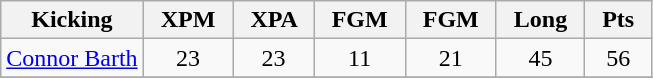<table class="wikitable">
<tr>
<th>    Kicking    </th>
<th>  XPM  </th>
<th>  XPA  </th>
<th>  FGM  </th>
<th>  FGM  </th>
<th>  Long  </th>
<th>  Pts  </th>
</tr>
<tr>
<td><a href='#'>Connor Barth</a></td>
<td align="center">23</td>
<td align="center">23</td>
<td align="center">11</td>
<td align="center">21</td>
<td align="center">45</td>
<td align="center">56</td>
</tr>
<tr>
</tr>
</table>
